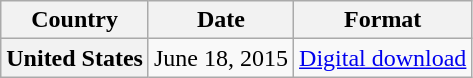<table class="wikitable plainrowheaders">
<tr>
<th scope="col">Country</th>
<th scope="col">Date</th>
<th scope="col">Format</th>
</tr>
<tr>
<th scope="row">United States</th>
<td>June 18, 2015</td>
<td><a href='#'>Digital download</a></td>
</tr>
</table>
